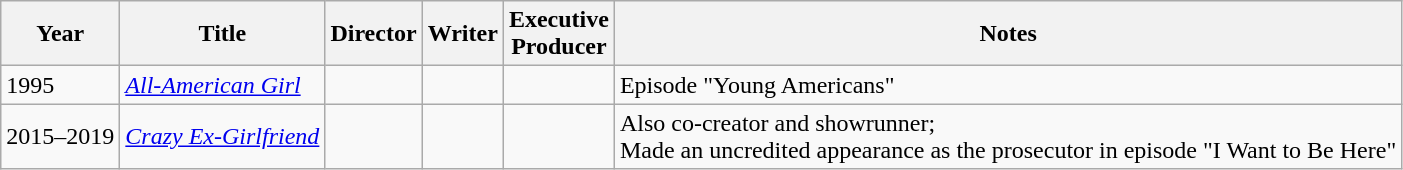<table class="wikitable">
<tr>
<th>Year</th>
<th>Title</th>
<th>Director</th>
<th>Writer</th>
<th>Executive<br>Producer</th>
<th>Notes</th>
</tr>
<tr>
<td>1995</td>
<td><em><a href='#'>All-American Girl</a></em></td>
<td></td>
<td></td>
<td></td>
<td>Episode "Young Americans"</td>
</tr>
<tr>
<td>2015–2019</td>
<td><em><a href='#'>Crazy Ex-Girlfriend</a></em></td>
<td></td>
<td></td>
<td></td>
<td>Also co-creator and showrunner;<br>Made an uncredited appearance as the prosecutor in episode "I Want to Be Here"</td>
</tr>
</table>
